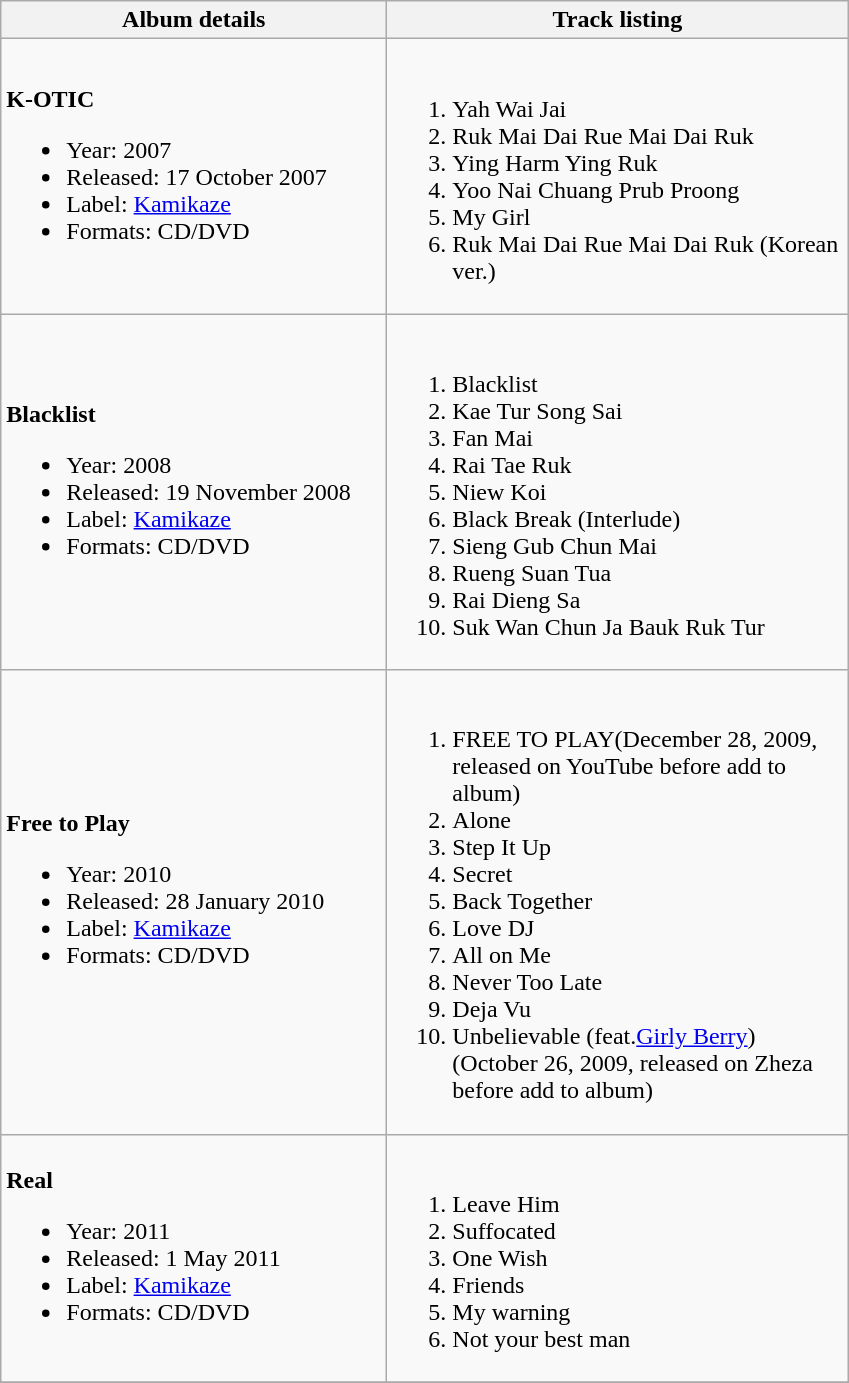<table class="wikitable">
<tr>
<th align="left" width="250px">Album details</th>
<th align="left" width="300px">Track listing</th>
</tr>
<tr>
<td align = "left"><strong> K-OTIC </strong><br><ul><li>Year: 2007</li><li>Released: 17 October 2007</li><li>Label: <a href='#'>Kamikaze</a></li><li>Formats: CD/DVD</li></ul></td>
<td><br><ol><li>Yah Wai Jai</li><li>Ruk Mai Dai Rue Mai Dai Ruk</li><li>Ying Harm Ying Ruk</li><li>Yoo Nai Chuang Prub Proong</li><li>My Girl</li><li>Ruk Mai Dai Rue Mai Dai Ruk (Korean ver.)</li></ol></td>
</tr>
<tr>
<td align = "left"><strong> Blacklist </strong><br><ul><li>Year: 2008</li><li>Released: 19 November 2008</li><li>Label: <a href='#'>Kamikaze</a></li><li>Formats: CD/DVD</li></ul></td>
<td><br><ol><li>Blacklist</li><li>Kae Tur Song Sai</li><li>Fan Mai</li><li>Rai Tae Ruk</li><li>Niew Koi</li><li>Black Break (Interlude)</li><li>Sieng Gub Chun Mai</li><li>Rueng Suan Tua</li><li>Rai Dieng Sa</li><li>Suk Wan Chun Ja Bauk Ruk Tur</li></ol></td>
</tr>
<tr>
<td align = "left"><strong> Free to Play </strong><br><ul><li>Year: 2010</li><li>Released: 28 January 2010</li><li>Label: <a href='#'>Kamikaze</a></li><li>Formats: CD/DVD</li></ul></td>
<td><br><ol><li>FREE TO PLAY(December 28, 2009, released on YouTube before add to album)</li><li>Alone</li><li>Step It Up</li><li>Secret</li><li>Back Together</li><li>Love DJ</li><li>All on Me</li><li>Never Too Late</li><li>Deja Vu</li><li>Unbelievable (feat.<a href='#'>Girly Berry</a>) (October 26, 2009, released on Zheza before add to album)</li></ol></td>
</tr>
<tr>
<td align = "left"><strong> Real </strong><br><ul><li>Year: 2011</li><li>Released: 1 May 2011</li><li>Label: <a href='#'>Kamikaze</a></li><li>Formats: CD/DVD</li></ul></td>
<td><br><ol><li>Leave Him</li><li>Suffocated</li><li>One Wish</li><li>Friends</li><li>My warning</li><li>Not your best man</li></ol></td>
</tr>
<tr>
</tr>
</table>
